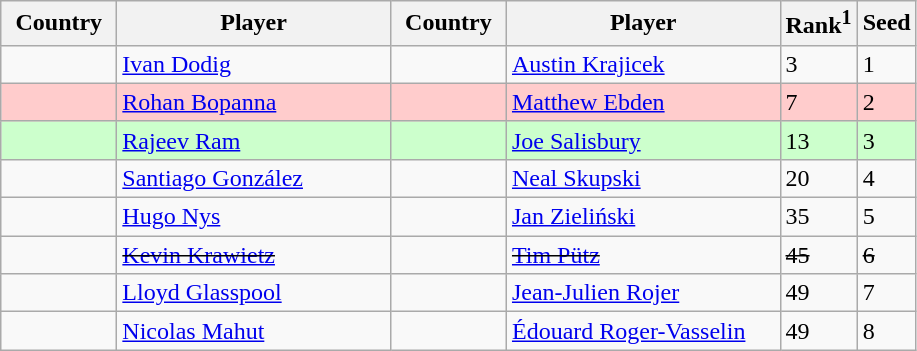<table class="sortable wikitable">
<tr>
<th width="70">Country</th>
<th width="175">Player</th>
<th width="70">Country</th>
<th width="175">Player</th>
<th>Rank<sup>1</sup></th>
<th>Seed</th>
</tr>
<tr>
<td></td>
<td><a href='#'>Ivan Dodig</a></td>
<td></td>
<td><a href='#'>Austin Krajicek</a></td>
<td>3</td>
<td>1</td>
</tr>
<tr bgcolor=#fcc>
<td></td>
<td><a href='#'>Rohan Bopanna</a></td>
<td></td>
<td><a href='#'>Matthew Ebden</a></td>
<td>7</td>
<td>2</td>
</tr>
<tr bgcolor=#cfc>
<td></td>
<td><a href='#'>Rajeev Ram</a></td>
<td></td>
<td><a href='#'>Joe Salisbury</a></td>
<td>13</td>
<td>3</td>
</tr>
<tr>
<td></td>
<td><a href='#'>Santiago González</a></td>
<td></td>
<td><a href='#'>Neal Skupski</a></td>
<td>20</td>
<td>4</td>
</tr>
<tr>
<td></td>
<td><a href='#'>Hugo Nys</a></td>
<td></td>
<td><a href='#'>Jan Zieliński</a></td>
<td>35</td>
<td>5</td>
</tr>
<tr>
<td><s></s></td>
<td><s><a href='#'>Kevin Krawietz</a></s></td>
<td><s></s></td>
<td><s><a href='#'>Tim Pütz</a></s></td>
<td><s>45</s></td>
<td><s>6</s></td>
</tr>
<tr>
<td></td>
<td><a href='#'>Lloyd Glasspool</a></td>
<td></td>
<td><a href='#'>Jean-Julien Rojer</a></td>
<td>49</td>
<td>7</td>
</tr>
<tr>
<td></td>
<td><a href='#'>Nicolas Mahut</a></td>
<td></td>
<td><a href='#'>Édouard Roger-Vasselin</a></td>
<td>49</td>
<td>8</td>
</tr>
</table>
